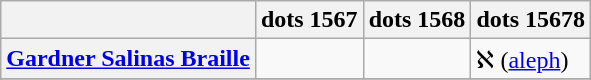<table class="wikitable">
<tr>
<th></th>
<th>dots 1567</th>
<th>dots 1568</th>
<th>dots 15678</th>
</tr>
<tr>
<th align=left><a href='#'>Gardner Salinas Braille</a></th>
<td></td>
<td></td>
<td>ℵ (<a href='#'>aleph</a>)</td>
</tr>
<tr>
</tr>
<tr>
</tr>
</table>
